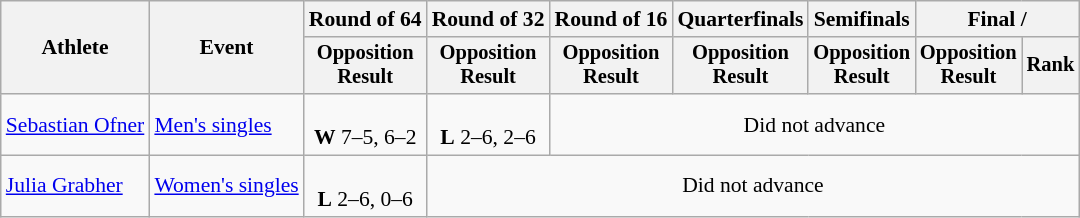<table class="wikitable" style="font-size:90%;">
<tr>
<th rowspan=2>Athlete</th>
<th rowspan=2>Event</th>
<th>Round of 64</th>
<th>Round of 32</th>
<th>Round of 16</th>
<th>Quarterfinals</th>
<th>Semifinals</th>
<th colspan=2>Final / </th>
</tr>
<tr style="font-size:95%">
<th>Opposition<br>Result</th>
<th>Opposition<br>Result</th>
<th>Opposition<br>Result</th>
<th>Opposition<br>Result</th>
<th>Opposition<br>Result</th>
<th>Opposition<br>Result</th>
<th>Rank</th>
</tr>
<tr align=center>
<td align=left><a href='#'>Sebastian Ofner</a></td>
<td align=left><a href='#'>Men's singles</a></td>
<td><br><strong>W</strong> 7–5, 6–2</td>
<td><br><strong>L</strong> 2–6, 2–6</td>
<td colspan=5>Did not advance</td>
</tr>
<tr align=center>
<td align=left><a href='#'>Julia Grabher</a></td>
<td align=left><a href='#'>Women's singles</a></td>
<td><br><strong>L</strong> 2–6, 0–6</td>
<td colspan=6>Did not advance</td>
</tr>
</table>
